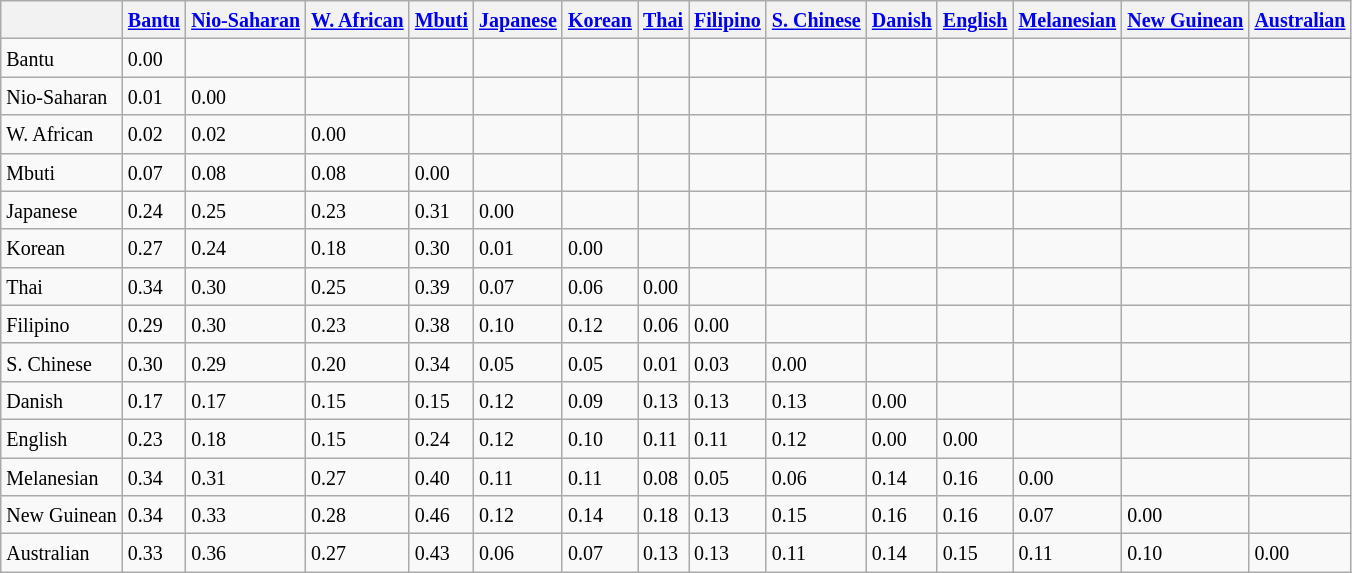<table class="wikitable">
<tr>
<th></th>
<th><small><a href='#'>Bantu</a></small></th>
<th><small><a href='#'>Nio-Saharan</a></small></th>
<th><small><a href='#'>W. African</a></small></th>
<th><small><a href='#'>Mbuti</a></small></th>
<th><small><a href='#'>Japanese</a></small></th>
<th><small><a href='#'>Korean</a></small></th>
<th><small><a href='#'>Thai</a></small></th>
<th><small><a href='#'>Filipino</a></small></th>
<th><small><a href='#'>S. Chinese</a></small></th>
<th><small><a href='#'>Danish</a></small></th>
<th><small><a href='#'>English</a></small></th>
<th><small><a href='#'>Melanesian</a></small></th>
<th><small><a href='#'>New Guinean</a></small></th>
<th><small><a href='#'>Australian</a></small></th>
</tr>
<tr>
<td><small>Bantu</small></td>
<td><small>0.00</small></td>
<td></td>
<td></td>
<td></td>
<td></td>
<td></td>
<td></td>
<td></td>
<td></td>
<td></td>
<td></td>
<td></td>
<td></td>
<td></td>
</tr>
<tr>
<td><small>Nio-Saharan</small></td>
<td><small>0.01</small></td>
<td><small>0.00</small></td>
<td></td>
<td></td>
<td></td>
<td></td>
<td></td>
<td></td>
<td></td>
<td></td>
<td></td>
<td></td>
<td></td>
<td></td>
</tr>
<tr>
<td><small>W. African</small></td>
<td><small>0.02</small></td>
<td><small>0.02</small></td>
<td><small>0.00</small></td>
<td></td>
<td></td>
<td></td>
<td></td>
<td></td>
<td></td>
<td></td>
<td></td>
<td></td>
<td></td>
<td></td>
</tr>
<tr>
<td><small>Mbuti</small></td>
<td><small>0.07</small></td>
<td><small>0.08</small></td>
<td><small>0.08</small></td>
<td><small>0.00</small></td>
<td></td>
<td></td>
<td></td>
<td></td>
<td></td>
<td></td>
<td></td>
<td></td>
<td></td>
<td></td>
</tr>
<tr>
<td><small>Japanese</small></td>
<td><small>0.24</small></td>
<td><small>0.25</small></td>
<td><small>0.23</small></td>
<td><small>0.31</small></td>
<td><small>0.00</small></td>
<td></td>
<td></td>
<td></td>
<td></td>
<td></td>
<td></td>
<td></td>
<td></td>
<td></td>
</tr>
<tr>
<td><small>Korean</small></td>
<td><small>0.27</small></td>
<td><small>0.24</small></td>
<td><small>0.18</small></td>
<td><small>0.30</small></td>
<td><small>0.01</small></td>
<td><small>0.00</small></td>
<td></td>
<td></td>
<td></td>
<td></td>
<td></td>
<td></td>
<td></td>
<td></td>
</tr>
<tr>
<td><small>Thai</small></td>
<td><small>0.34</small></td>
<td><small>0.30</small></td>
<td><small>0.25</small></td>
<td><small>0.39</small></td>
<td><small>0.07</small></td>
<td><small>0.06</small></td>
<td><small>0.00</small></td>
<td></td>
<td></td>
<td></td>
<td></td>
<td></td>
<td></td>
<td></td>
</tr>
<tr>
<td><small>Filipino</small></td>
<td><small>0.29</small></td>
<td><small>0.30</small></td>
<td><small>0.23</small></td>
<td><small>0.38</small></td>
<td><small>0.10</small></td>
<td><small>0.12</small></td>
<td><small>0.06</small></td>
<td><small>0.00</small></td>
<td></td>
<td></td>
<td></td>
<td></td>
<td></td>
<td></td>
</tr>
<tr>
<td><small>S. Chinese</small></td>
<td><small>0.30</small></td>
<td><small>0.29</small></td>
<td><small>0.20</small></td>
<td><small>0.34</small></td>
<td><small>0.05</small></td>
<td><small>0.05</small></td>
<td><small>0.01</small></td>
<td><small>0.03</small></td>
<td><small>0.00</small></td>
<td></td>
<td></td>
<td></td>
<td></td>
<td></td>
</tr>
<tr>
<td><small>Danish</small></td>
<td><small>0.17</small></td>
<td><small>0.17</small></td>
<td><small>0.15</small></td>
<td><small>0.15</small></td>
<td><small>0.12</small></td>
<td><small>0.09</small></td>
<td><small>0.13</small></td>
<td><small>0.13</small></td>
<td><small>0.13</small></td>
<td><small>0.00</small></td>
<td></td>
<td></td>
<td></td>
<td></td>
</tr>
<tr>
<td><small>English</small></td>
<td><small>0.23</small></td>
<td><small>0.18</small></td>
<td><small>0.15</small></td>
<td><small>0.24</small></td>
<td><small>0.12</small></td>
<td><small>0.10</small></td>
<td><small>0.11</small></td>
<td><small>0.11</small></td>
<td><small>0.12</small></td>
<td><small>0.00</small></td>
<td><small>0.00</small></td>
<td></td>
<td></td>
<td></td>
</tr>
<tr>
<td><small>Melanesian</small></td>
<td><small>0.34</small></td>
<td><small>0.31</small></td>
<td><small>0.27</small></td>
<td><small>0.40</small></td>
<td><small>0.11</small></td>
<td><small>0.11</small></td>
<td><small>0.08</small></td>
<td><small>0.05</small></td>
<td><small>0.06</small></td>
<td><small>0.14</small></td>
<td><small>0.16</small></td>
<td><small>0.00</small></td>
<td></td>
<td></td>
</tr>
<tr>
<td><small>New Guinean</small></td>
<td><small>0.34</small></td>
<td><small>0.33</small></td>
<td><small>0.28</small></td>
<td><small>0.46</small></td>
<td><small>0.12</small></td>
<td><small>0.14</small></td>
<td><small>0.18</small></td>
<td><small>0.13</small></td>
<td><small>0.15</small></td>
<td><small>0.16</small></td>
<td><small>0.16</small></td>
<td><small>0.07</small></td>
<td><small>0.00</small></td>
<td></td>
</tr>
<tr>
<td><small>Australian</small></td>
<td><small>0.33</small></td>
<td><small>0.36</small></td>
<td><small>0.27</small></td>
<td><small>0.43</small></td>
<td><small>0.06</small></td>
<td><small>0.07</small></td>
<td><small>0.13</small></td>
<td><small>0.13</small></td>
<td><small>0.11</small></td>
<td><small>0.14</small></td>
<td><small>0.15</small></td>
<td><small>0.11</small></td>
<td><small>0.10</small></td>
<td><small>0.00</small></td>
</tr>
</table>
